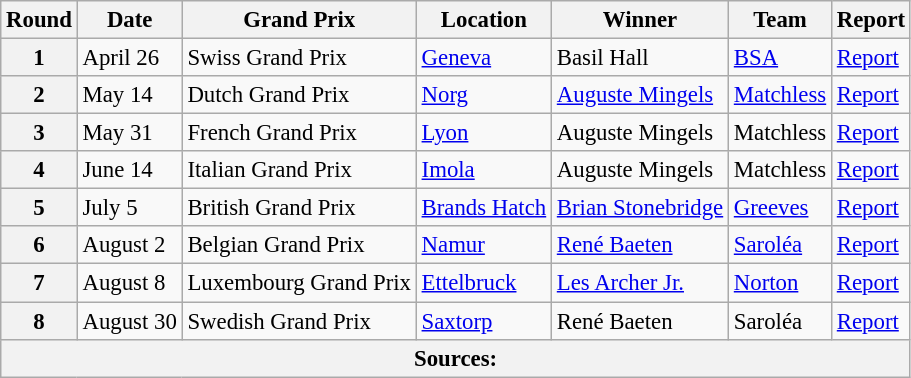<table class="wikitable" style="font-size: 95%;">
<tr>
<th align=center>Round</th>
<th align=center>Date</th>
<th align=center>Grand Prix</th>
<th align=center>Location</th>
<th align=center>Winner</th>
<th align=center>Team</th>
<th align=center>Report</th>
</tr>
<tr>
<th>1</th>
<td>April 26</td>
<td> Swiss Grand Prix</td>
<td><a href='#'>Geneva</a></td>
<td> Basil Hall</td>
<td><a href='#'>BSA</a></td>
<td><a href='#'>Report</a></td>
</tr>
<tr>
<th>2</th>
<td>May 14</td>
<td> Dutch Grand Prix</td>
<td><a href='#'>Norg</a></td>
<td> <a href='#'>Auguste Mingels</a></td>
<td><a href='#'>Matchless</a></td>
<td><a href='#'>Report</a></td>
</tr>
<tr>
<th>3</th>
<td>May 31</td>
<td> French Grand Prix</td>
<td><a href='#'>Lyon</a></td>
<td> Auguste Mingels</td>
<td>Matchless</td>
<td><a href='#'>Report</a></td>
</tr>
<tr>
<th>4</th>
<td>June 14</td>
<td> Italian Grand Prix</td>
<td><a href='#'>Imola</a></td>
<td> Auguste Mingels</td>
<td>Matchless</td>
<td><a href='#'>Report</a></td>
</tr>
<tr>
<th>5</th>
<td>July 5</td>
<td> British Grand Prix</td>
<td><a href='#'>Brands Hatch</a></td>
<td> <a href='#'>Brian Stonebridge</a></td>
<td><a href='#'>Greeves</a></td>
<td><a href='#'>Report</a></td>
</tr>
<tr>
<th>6</th>
<td>August 2</td>
<td> Belgian Grand Prix</td>
<td><a href='#'>Namur</a></td>
<td> <a href='#'>René Baeten</a></td>
<td><a href='#'>Saroléa</a></td>
<td><a href='#'>Report</a></td>
</tr>
<tr>
<th>7</th>
<td>August 8</td>
<td> Luxembourg Grand Prix</td>
<td><a href='#'>Ettelbruck</a></td>
<td> <a href='#'>Les Archer Jr.</a></td>
<td><a href='#'>Norton</a></td>
<td><a href='#'>Report</a></td>
</tr>
<tr>
<th>8</th>
<td>August 30</td>
<td> Swedish Grand Prix</td>
<td><a href='#'>Saxtorp</a></td>
<td> René Baeten</td>
<td>Saroléa</td>
<td><a href='#'>Report</a></td>
</tr>
<tr>
<th colspan=8>Sources:</th>
</tr>
</table>
